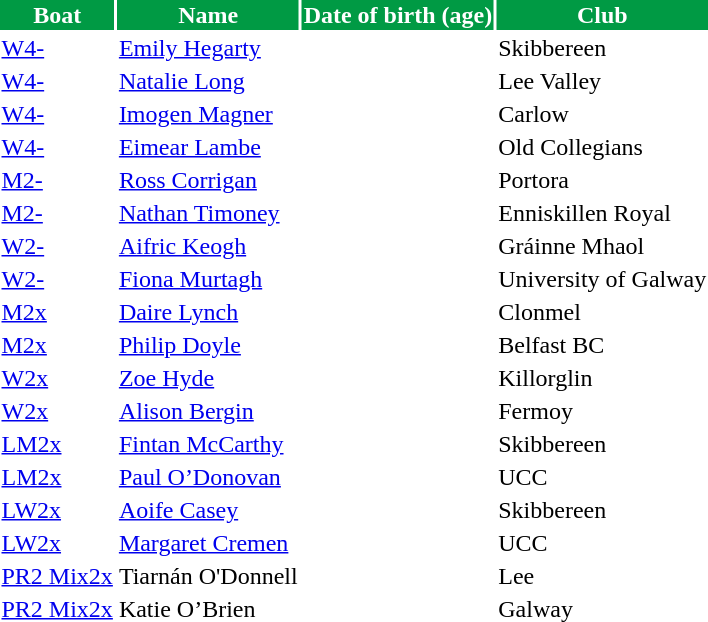<table class=“wikitable”>
<tr style="background-color: #009A44; color:white;">
<th>Boat</th>
<th>Name</th>
<th>Date of birth (age)</th>
<th>Club</th>
</tr>
<tr>
<td><a href='#'>W4-</a></td>
<td><a href='#'>Emily Hegarty</a></td>
<td></td>
<td>Skibbereen</td>
</tr>
<tr>
<td><a href='#'>W4-</a></td>
<td><a href='#'>Natalie Long</a></td>
<td></td>
<td>Lee Valley</td>
</tr>
<tr>
<td><a href='#'>W4-</a></td>
<td><a href='#'>Imogen Magner</a></td>
<td></td>
<td>Carlow</td>
</tr>
<tr>
<td><a href='#'>W4-</a></td>
<td><a href='#'>Eimear Lambe</a></td>
<td></td>
<td>Old Collegians</td>
</tr>
<tr>
<td><a href='#'>M2-</a></td>
<td><a href='#'>Ross Corrigan</a></td>
<td></td>
<td>Portora</td>
</tr>
<tr>
<td><a href='#'>M2-</a></td>
<td><a href='#'>Nathan Timoney</a></td>
<td></td>
<td>Enniskillen Royal</td>
</tr>
<tr>
<td><a href='#'>W2-</a></td>
<td><a href='#'>Aifric Keogh</a></td>
<td></td>
<td>Gráinne Mhaol</td>
</tr>
<tr>
<td><a href='#'>W2-</a></td>
<td><a href='#'>Fiona Murtagh</a></td>
<td></td>
<td>University of Galway</td>
</tr>
<tr>
<td><a href='#'>M2x</a></td>
<td><a href='#'>Daire Lynch</a></td>
<td></td>
<td>Clonmel</td>
</tr>
<tr>
<td><a href='#'>M2x</a></td>
<td><a href='#'>Philip Doyle</a></td>
<td></td>
<td>Belfast BC</td>
</tr>
<tr>
<td><a href='#'>W2x</a></td>
<td><a href='#'>Zoe Hyde</a></td>
<td></td>
<td>Killorglin</td>
</tr>
<tr>
<td><a href='#'>W2x</a></td>
<td><a href='#'>Alison Bergin</a></td>
<td></td>
<td>Fermoy</td>
</tr>
<tr>
<td><a href='#'>LM2x</a></td>
<td><a href='#'>Fintan McCarthy</a></td>
<td></td>
<td>Skibbereen</td>
</tr>
<tr>
<td><a href='#'>LM2x</a></td>
<td><a href='#'>Paul O’Donovan</a></td>
<td></td>
<td>UCC</td>
</tr>
<tr>
<td><a href='#'>LW2x</a></td>
<td><a href='#'>Aoife Casey</a></td>
<td></td>
<td>Skibbereen</td>
</tr>
<tr>
<td><a href='#'>LW2x</a></td>
<td><a href='#'>Margaret Cremen</a></td>
<td></td>
<td>UCC</td>
</tr>
<tr>
<td><a href='#'>PR2 Mix2x</a></td>
<td>Tiarnán O'Donnell</td>
<td></td>
<td>Lee</td>
</tr>
<tr>
<td><a href='#'>PR2 Mix2x</a></td>
<td>Katie O’Brien</td>
<td></td>
<td>Galway</td>
</tr>
</table>
